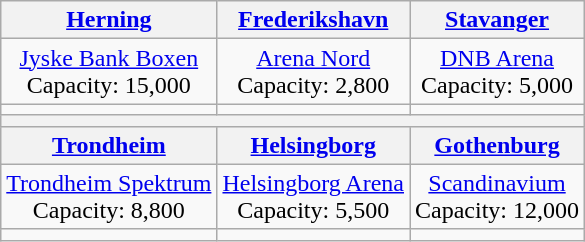<table class="wikitable" style="text-align: center;">
<tr>
<th> <a href='#'>Herning</a></th>
<th> <a href='#'>Frederikshavn</a></th>
<th> <a href='#'>Stavanger</a></th>
</tr>
<tr>
<td><a href='#'>Jyske Bank Boxen</a><br>Capacity: 15,000</td>
<td><a href='#'>Arena Nord</a><br>Capacity: 2,800</td>
<td><a href='#'>DNB Arena</a><br>Capacity: 5,000</td>
</tr>
<tr>
<td></td>
<td></td>
<td></td>
</tr>
<tr>
<th rowspan="1" colspan="8"></th>
</tr>
<tr>
<th> <a href='#'>Trondheim</a></th>
<th> <a href='#'>Helsingborg</a></th>
<th> <a href='#'>Gothenburg</a></th>
</tr>
<tr>
<td><a href='#'>Trondheim Spektrum</a><br>Capacity: 8,800</td>
<td><a href='#'>Helsingborg Arena</a><br>Capacity: 5,500</td>
<td><a href='#'>Scandinavium</a><br>Capacity: 12,000</td>
</tr>
<tr>
<td></td>
<td></td>
<td></td>
</tr>
</table>
